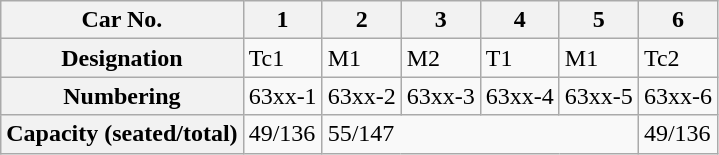<table class="wikitable">
<tr>
<th>Car No.</th>
<th>1</th>
<th>2</th>
<th>3</th>
<th>4</th>
<th>5</th>
<th>6</th>
</tr>
<tr>
<th>Designation</th>
<td>Tc1</td>
<td>M1</td>
<td>M2</td>
<td>T1</td>
<td>M1</td>
<td>Tc2</td>
</tr>
<tr>
<th>Numbering</th>
<td>63xx-1</td>
<td>63xx-2</td>
<td>63xx-3</td>
<td>63xx-4</td>
<td>63xx-5</td>
<td>63xx-6</td>
</tr>
<tr>
<th>Capacity (seated/total)</th>
<td>49/136</td>
<td colspan="4">55/147</td>
<td>49/136</td>
</tr>
</table>
